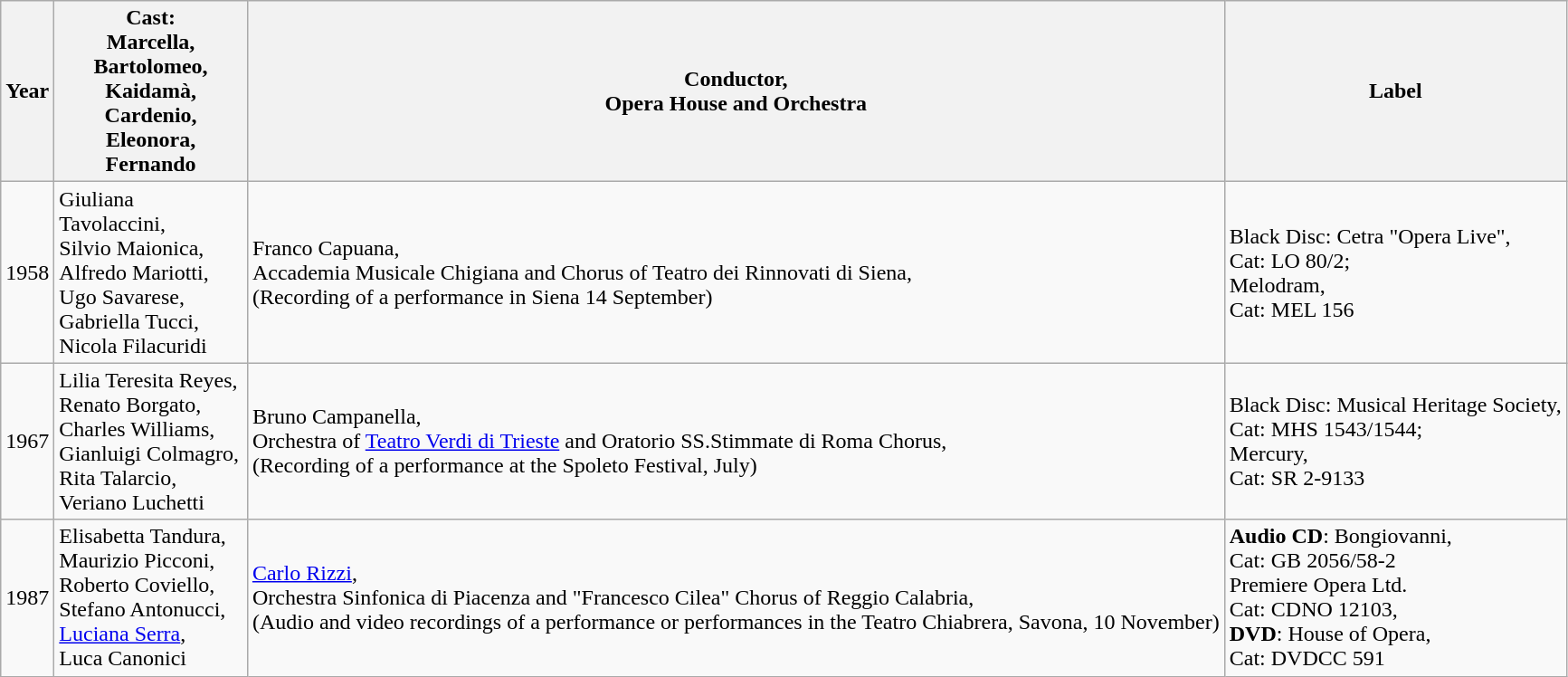<table class="wikitable">
<tr>
<th>Year</th>
<th style="width:135px;">Cast:<br>Marcella,<br>Bartolomeo,<br>Kaidamà,<br>Cardenio,<br>Eleonora,<br>Fernando</th>
<th>Conductor,<br>Opera House and Orchestra</th>
<th>Label</th>
</tr>
<tr>
<td>1958</td>
<td>Giuliana Tavolaccini,<br>Silvio Maionica,<br>Alfredo Mariotti,<br>Ugo Savarese,<br>Gabriella Tucci,<br>Nicola Filacuridi</td>
<td>Franco Capuana,<br>Accademia Musicale Chigiana and Chorus of Teatro dei Rinnovati di Siena,<br>(Recording of a performance in Siena 14 September)</td>
<td>Black Disc: Cetra "Opera Live",<br>Cat: LO 80/2;<br>Melodram,<br>Cat: MEL 156</td>
</tr>
<tr>
<td>1967</td>
<td>Lilia Teresita Reyes,<br>Renato Borgato,<br>Charles Williams,<br>Gianluigi Colmagro,<br>Rita Talarcio,<br>Veriano Luchetti</td>
<td>Bruno Campanella,<br>Orchestra of <a href='#'>Teatro Verdi di Trieste</a> and Oratorio SS.Stimmate di Roma Chorus,<br>(Recording of a performance at the Spoleto Festival, July)</td>
<td>Black Disc: Musical Heritage Society,<br>Cat: MHS 1543/1544;<br>Mercury,<br>Cat: SR 2-9133</td>
</tr>
<tr>
<td>1987</td>
<td>Elisabetta Tandura,<br>Maurizio Picconi,<br>Roberto Coviello,<br>Stefano Antonucci,<br><a href='#'>Luciana Serra</a>,<br>Luca Canonici</td>
<td><a href='#'>Carlo Rizzi</a>,<br>Orchestra Sinfonica di Piacenza and "Francesco Cilea" Chorus of Reggio Calabria,<br>(Audio and video recordings of a performance or performances in the Teatro Chiabrera, Savona, 10 November)</td>
<td><strong>Audio CD</strong>: Bongiovanni,<br>Cat: GB 2056/58-2<br>Premiere Opera Ltd.<br>Cat: CDNO 12103,<br><strong>DVD</strong>: House of Opera,<br>Cat: DVDCC 591</td>
</tr>
</table>
